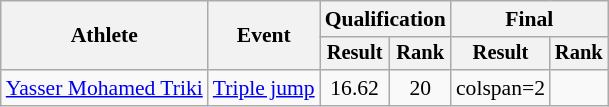<table class=wikitable style=font-size:90%>
<tr>
<th rowspan=2>Athlete</th>
<th rowspan=2>Event</th>
<th colspan=2>Qualification</th>
<th colspan=2>Final</th>
</tr>
<tr style=font-size:95%>
<th>Result</th>
<th>Rank</th>
<th>Result</th>
<th>Rank</th>
</tr>
<tr align=center>
<td align=left><a href='#'>Yasser Mohamed Triki</a></td>
<td align=left><a href='#'>Triple jump</a></td>
<td>16.62</td>
<td>20</td>
<td>colspan=2</td>
</tr>
</table>
